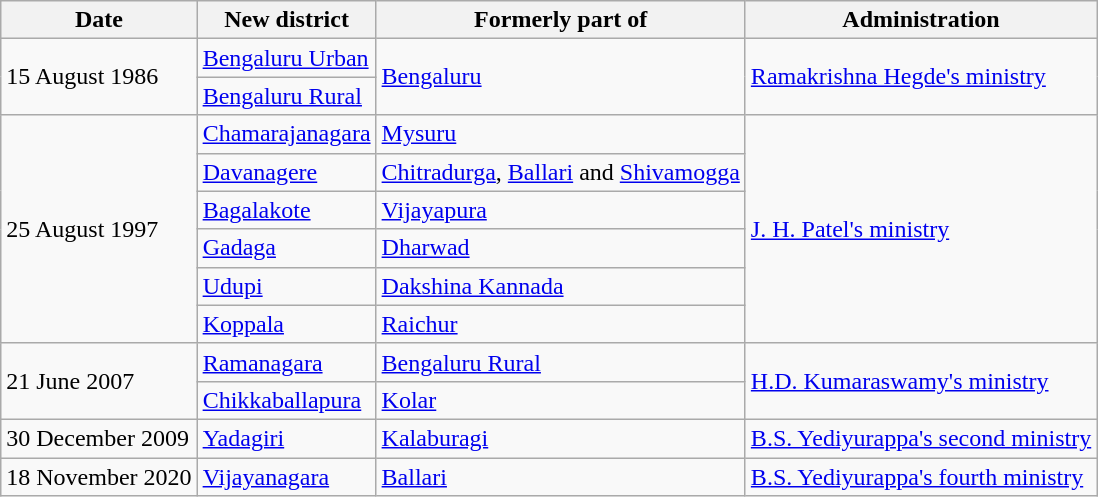<table class="wikitable">
<tr>
<th>Date</th>
<th>New district</th>
<th>Formerly part of</th>
<th>Administration</th>
</tr>
<tr>
<td rowspan="2">15 August 1986</td>
<td><a href='#'>Bengaluru Urban</a></td>
<td rowspan="2"><a href='#'>Bengaluru</a></td>
<td rowspan="2"><a href='#'>Ramakrishna Hegde's ministry</a></td>
</tr>
<tr>
<td><a href='#'>Bengaluru Rural</a></td>
</tr>
<tr>
<td rowspan="6">25 August 1997</td>
<td><a href='#'>Chamarajanagara</a></td>
<td><a href='#'>Mysuru</a></td>
<td rowspan="6"><a href='#'>J. H. Patel's ministry</a></td>
</tr>
<tr>
<td><a href='#'>Davanagere</a></td>
<td><a href='#'>Chitradurga</a>, <a href='#'>Ballari</a> and <a href='#'>Shivamogga</a></td>
</tr>
<tr>
<td><a href='#'>Bagalakote</a></td>
<td><a href='#'>Vijayapura</a></td>
</tr>
<tr>
<td><a href='#'>Gadaga</a></td>
<td><a href='#'>Dharwad</a></td>
</tr>
<tr>
<td><a href='#'>Udupi</a></td>
<td><a href='#'>Dakshina Kannada</a></td>
</tr>
<tr>
<td><a href='#'>Koppala</a></td>
<td><a href='#'>Raichur</a></td>
</tr>
<tr>
<td rowspan="2">21 June 2007</td>
<td><a href='#'>Ramanagara</a></td>
<td><a href='#'>Bengaluru Rural</a></td>
<td rowspan="2"><a href='#'>H.D. Kumaraswamy's ministry</a></td>
</tr>
<tr>
<td><a href='#'>Chikkaballapura</a></td>
<td><a href='#'>Kolar</a></td>
</tr>
<tr>
<td>30 December 2009</td>
<td><a href='#'>Yadagiri</a></td>
<td><a href='#'>Kalaburagi</a></td>
<td><a href='#'>B.S. Yediyurappa's second ministry</a></td>
</tr>
<tr>
<td>18 November 2020</td>
<td><a href='#'>Vijayanagara</a></td>
<td><a href='#'>Ballari</a></td>
<td><a href='#'>B.S. Yediyurappa's fourth ministry</a></td>
</tr>
</table>
